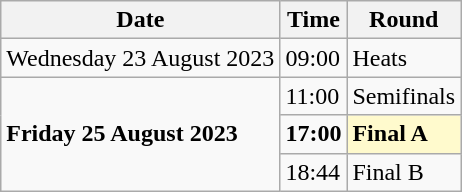<table class="wikitable">
<tr>
<th>Date</th>
<th>Time</th>
<th>Round</th>
</tr>
<tr>
<td>Wednesday 23 August 2023</td>
<td>09:00</td>
<td>Heats</td>
</tr>
<tr>
<td rowspan=3><strong>Friday 25 August 2023</strong></td>
<td>11:00</td>
<td>Semifinals</td>
</tr>
<tr>
<td><strong>17:00</strong></td>
<td style=background:lemonchiffon><strong>Final A</strong></td>
</tr>
<tr>
<td>18:44</td>
<td>Final B</td>
</tr>
</table>
